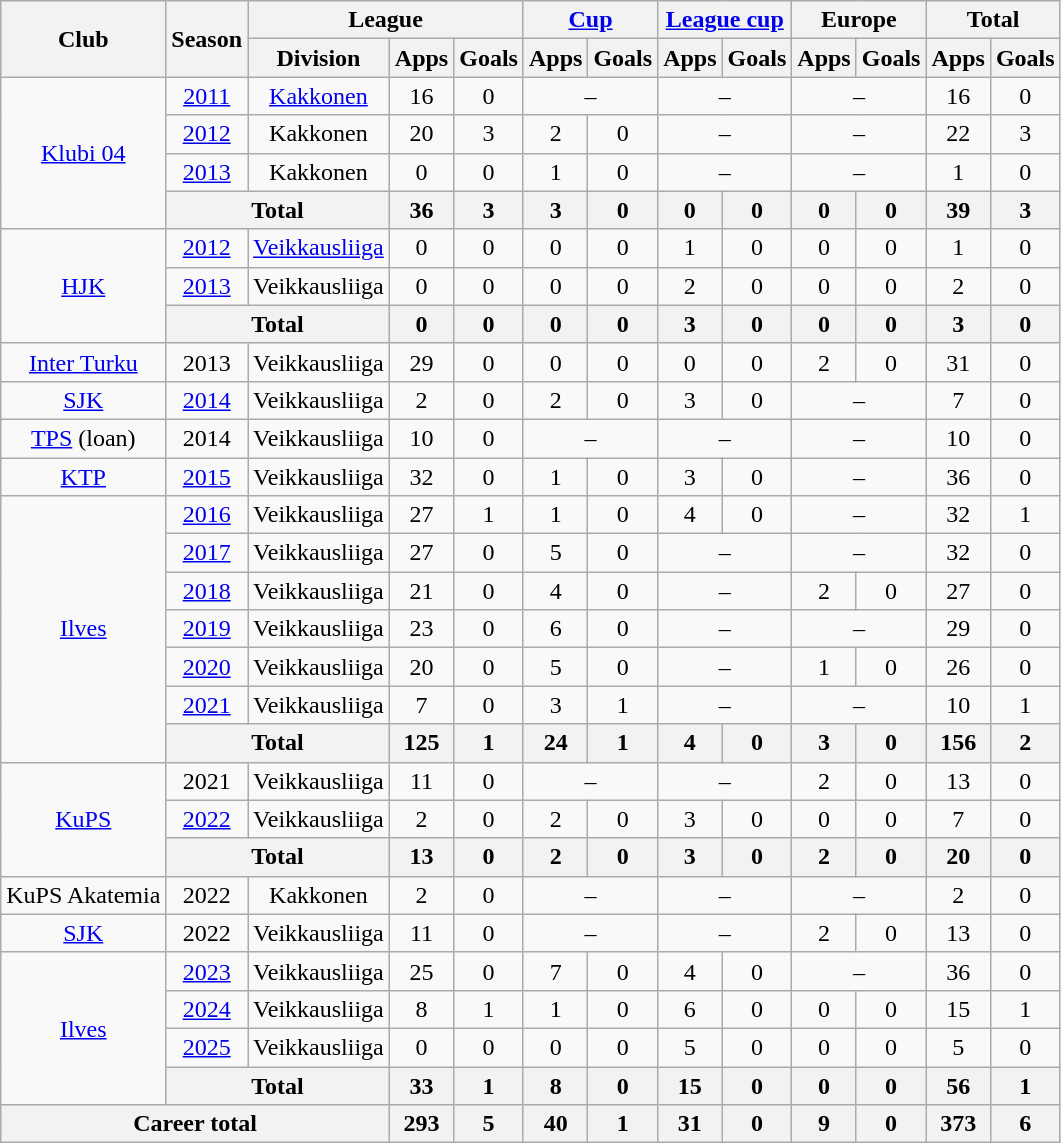<table class="wikitable" style="text-align:center">
<tr>
<th rowspan="2">Club</th>
<th rowspan="2">Season</th>
<th colspan="3">League</th>
<th colspan="2"><a href='#'>Cup</a></th>
<th colspan="2"><a href='#'>League cup</a></th>
<th colspan="2">Europe</th>
<th colspan="2">Total</th>
</tr>
<tr>
<th>Division</th>
<th>Apps</th>
<th>Goals</th>
<th>Apps</th>
<th>Goals</th>
<th>Apps</th>
<th>Goals</th>
<th>Apps</th>
<th>Goals</th>
<th>Apps</th>
<th>Goals</th>
</tr>
<tr>
<td rowspan="4"><a href='#'>Klubi 04</a></td>
<td><a href='#'>2011</a></td>
<td><a href='#'>Kakkonen</a></td>
<td>16</td>
<td>0</td>
<td colspan="2">–</td>
<td colspan="2">–</td>
<td colspan="2">–</td>
<td>16</td>
<td>0</td>
</tr>
<tr>
<td><a href='#'>2012</a></td>
<td>Kakkonen</td>
<td>20</td>
<td>3</td>
<td>2</td>
<td>0</td>
<td colspan="2">–</td>
<td colspan="2">–</td>
<td>22</td>
<td>3</td>
</tr>
<tr>
<td><a href='#'>2013</a></td>
<td>Kakkonen</td>
<td>0</td>
<td>0</td>
<td>1</td>
<td>0</td>
<td colspan="2">–</td>
<td colspan="2">–</td>
<td>1</td>
<td>0</td>
</tr>
<tr>
<th colspan="2">Total</th>
<th>36</th>
<th>3</th>
<th>3</th>
<th>0</th>
<th>0</th>
<th>0</th>
<th>0</th>
<th>0</th>
<th>39</th>
<th>3</th>
</tr>
<tr>
<td rowspan="3"><a href='#'>HJK</a></td>
<td><a href='#'>2012</a></td>
<td><a href='#'>Veikkausliiga</a></td>
<td>0</td>
<td>0</td>
<td>0</td>
<td>0</td>
<td>1</td>
<td>0</td>
<td>0</td>
<td>0</td>
<td>1</td>
<td>0</td>
</tr>
<tr>
<td><a href='#'>2013</a></td>
<td>Veikkausliiga</td>
<td>0</td>
<td>0</td>
<td>0</td>
<td>0</td>
<td>2</td>
<td>0</td>
<td>0</td>
<td>0</td>
<td>2</td>
<td>0</td>
</tr>
<tr>
<th colspan="2">Total</th>
<th>0</th>
<th>0</th>
<th>0</th>
<th>0</th>
<th>3</th>
<th>0</th>
<th>0</th>
<th>0</th>
<th>3</th>
<th>0</th>
</tr>
<tr>
<td><a href='#'>Inter Turku</a></td>
<td>2013</td>
<td>Veikkausliiga</td>
<td>29</td>
<td>0</td>
<td>0</td>
<td>0</td>
<td>0</td>
<td>0</td>
<td>2</td>
<td>0</td>
<td>31</td>
<td>0</td>
</tr>
<tr>
<td><a href='#'>SJK</a></td>
<td><a href='#'>2014</a></td>
<td>Veikkausliiga</td>
<td>2</td>
<td>0</td>
<td>2</td>
<td>0</td>
<td>3</td>
<td>0</td>
<td colspan=2>–</td>
<td>7</td>
<td>0</td>
</tr>
<tr>
<td><a href='#'>TPS</a> (loan)</td>
<td>2014</td>
<td>Veikkausliiga</td>
<td>10</td>
<td>0</td>
<td colspan="2">–</td>
<td colspan="2">–</td>
<td colspan="2">–</td>
<td>10</td>
<td>0</td>
</tr>
<tr>
<td><a href='#'>KTP</a></td>
<td><a href='#'>2015</a></td>
<td>Veikkausliiga</td>
<td>32</td>
<td>0</td>
<td>1</td>
<td>0</td>
<td>3</td>
<td>0</td>
<td colspan="2">–</td>
<td>36</td>
<td>0</td>
</tr>
<tr>
<td rowspan="7"><a href='#'>Ilves</a></td>
<td><a href='#'>2016</a></td>
<td>Veikkausliiga</td>
<td>27</td>
<td>1</td>
<td>1</td>
<td>0</td>
<td>4</td>
<td>0</td>
<td colspan="2">–</td>
<td>32</td>
<td>1</td>
</tr>
<tr>
<td><a href='#'>2017</a></td>
<td>Veikkausliiga</td>
<td>27</td>
<td>0</td>
<td>5</td>
<td>0</td>
<td colspan="2">–</td>
<td colspan="2">–</td>
<td>32</td>
<td>0</td>
</tr>
<tr>
<td><a href='#'>2018</a></td>
<td>Veikkausliiga</td>
<td>21</td>
<td>0</td>
<td>4</td>
<td>0</td>
<td colspan="2">–</td>
<td>2</td>
<td>0</td>
<td>27</td>
<td>0</td>
</tr>
<tr>
<td><a href='#'>2019</a></td>
<td>Veikkausliiga</td>
<td>23</td>
<td>0</td>
<td>6</td>
<td>0</td>
<td colspan="2">–</td>
<td colspan="2">–</td>
<td>29</td>
<td>0</td>
</tr>
<tr>
<td><a href='#'>2020</a></td>
<td>Veikkausliiga</td>
<td>20</td>
<td>0</td>
<td>5</td>
<td>0</td>
<td colspan="2">–</td>
<td>1</td>
<td>0</td>
<td>26</td>
<td>0</td>
</tr>
<tr>
<td><a href='#'>2021</a></td>
<td>Veikkausliiga</td>
<td>7</td>
<td>0</td>
<td>3</td>
<td>1</td>
<td colspan="2">–</td>
<td colspan="2">–</td>
<td>10</td>
<td>1</td>
</tr>
<tr>
<th colspan="2">Total</th>
<th>125</th>
<th>1</th>
<th>24</th>
<th>1</th>
<th>4</th>
<th>0</th>
<th>3</th>
<th>0</th>
<th>156</th>
<th>2</th>
</tr>
<tr>
<td rowspan="3"><a href='#'>KuPS</a></td>
<td>2021</td>
<td>Veikkausliiga</td>
<td>11</td>
<td>0</td>
<td colspan="2">–</td>
<td colspan="2">–</td>
<td>2</td>
<td>0</td>
<td>13</td>
<td>0</td>
</tr>
<tr>
<td><a href='#'>2022</a></td>
<td>Veikkausliiga</td>
<td>2</td>
<td>0</td>
<td>2</td>
<td>0</td>
<td>3</td>
<td>0</td>
<td>0</td>
<td>0</td>
<td>7</td>
<td>0</td>
</tr>
<tr>
<th colspan="2">Total</th>
<th>13</th>
<th>0</th>
<th>2</th>
<th>0</th>
<th>3</th>
<th>0</th>
<th>2</th>
<th>0</th>
<th>20</th>
<th>0</th>
</tr>
<tr>
<td>KuPS Akatemia</td>
<td>2022</td>
<td>Kakkonen</td>
<td>2</td>
<td>0</td>
<td colspan="2">–</td>
<td colspan="2">–</td>
<td colspan="2">–</td>
<td>2</td>
<td>0</td>
</tr>
<tr>
<td><a href='#'>SJK</a></td>
<td>2022</td>
<td>Veikkausliiga</td>
<td>11</td>
<td>0</td>
<td colspan="2">–</td>
<td colspan="2">–</td>
<td>2</td>
<td>0</td>
<td>13</td>
<td>0</td>
</tr>
<tr>
<td rowspan="4"><a href='#'>Ilves</a></td>
<td><a href='#'>2023</a></td>
<td>Veikkausliiga</td>
<td>25</td>
<td>0</td>
<td>7</td>
<td>0</td>
<td>4</td>
<td>0</td>
<td colspan="2">–</td>
<td>36</td>
<td>0</td>
</tr>
<tr>
<td><a href='#'>2024</a></td>
<td>Veikkausliiga</td>
<td>8</td>
<td>1</td>
<td>1</td>
<td>0</td>
<td>6</td>
<td>0</td>
<td>0</td>
<td>0</td>
<td>15</td>
<td>1</td>
</tr>
<tr>
<td><a href='#'>2025</a></td>
<td>Veikkausliiga</td>
<td>0</td>
<td>0</td>
<td>0</td>
<td>0</td>
<td>5</td>
<td>0</td>
<td>0</td>
<td>0</td>
<td>5</td>
<td>0</td>
</tr>
<tr>
<th colspan="2">Total</th>
<th>33</th>
<th>1</th>
<th>8</th>
<th>0</th>
<th>15</th>
<th>0</th>
<th>0</th>
<th>0</th>
<th>56</th>
<th>1</th>
</tr>
<tr>
<th colspan="3">Career total</th>
<th>293</th>
<th>5</th>
<th>40</th>
<th>1</th>
<th>31</th>
<th>0</th>
<th>9</th>
<th>0</th>
<th>373</th>
<th>6</th>
</tr>
</table>
